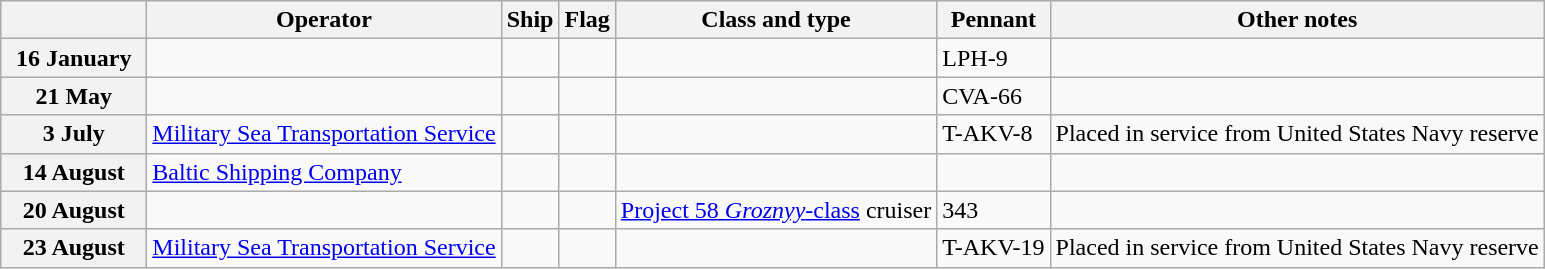<table Class="wikitable">
<tr>
<th width="90"></th>
<th>Operator</th>
<th>Ship</th>
<th>Flag</th>
<th>Class and type</th>
<th>Pennant</th>
<th>Other notes</th>
</tr>
<tr ---->
<th>16 January</th>
<td></td>
<td><strong></strong></td>
<td></td>
<td></td>
<td>LPH-9</td>
<td></td>
</tr>
<tr ---->
<th>21 May</th>
<td></td>
<td><strong></strong></td>
<td></td>
<td></td>
<td>CVA-66</td>
<td></td>
</tr>
<tr ---->
<th>3 July</th>
<td> <a href='#'>Military Sea Transportation Service</a></td>
<td><strong></strong></td>
<td></td>
<td></td>
<td>T-AKV-8</td>
<td>Placed in service from United States Navy reserve</td>
</tr>
<tr ---->
<th>14 August</th>
<td><a href='#'>Baltic Shipping Company</a></td>
<td><strong></strong></td>
<td></td>
<td></td>
<td></td>
<td></td>
</tr>
<tr ---->
<th>20 August</th>
<td></td>
<td><strong></strong></td>
<td></td>
<td><a href='#'>Project 58 <em>Groznyy</em>-class</a> cruiser</td>
<td>343</td>
<td></td>
</tr>
<tr ---->
<th>23 August</th>
<td> <a href='#'>Military Sea Transportation Service</a></td>
<td><strong></strong></td>
<td></td>
<td></td>
<td>T-AKV-19</td>
<td>Placed in service from United States Navy reserve</td>
</tr>
</table>
